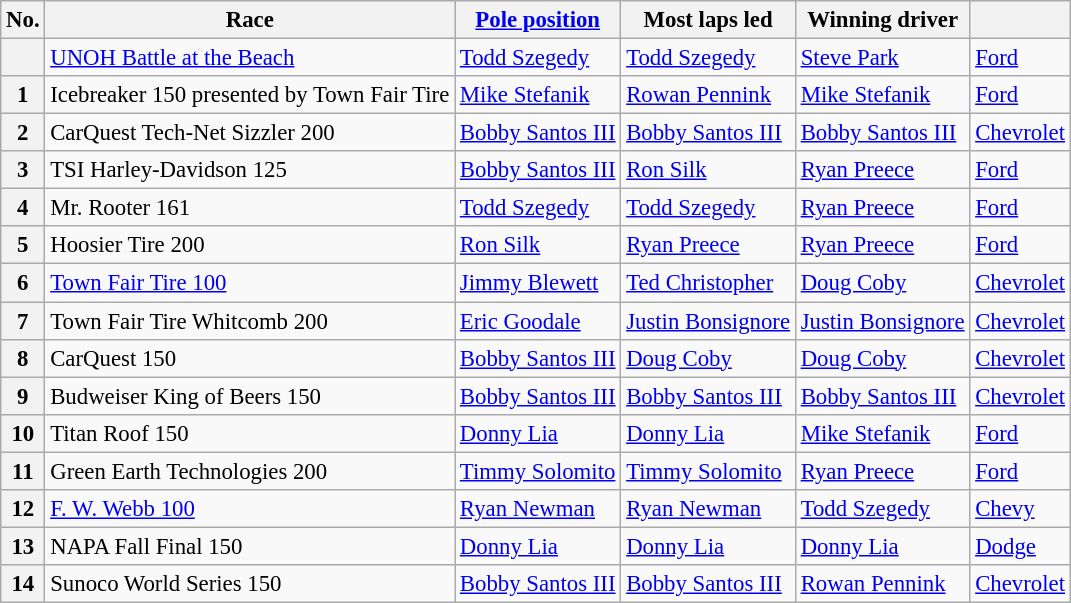<table class="wikitable sortable" style="font-size:95%">
<tr>
<th>No.</th>
<th>Race</th>
<th><a href='#'>Pole position</a></th>
<th>Most laps led</th>
<th>Winning driver</th>
<th></th>
</tr>
<tr>
<th></th>
<td><a href='#'>UNOH Battle at the Beach</a></td>
<td><a href='#'>Todd Szegedy</a></td>
<td><a href='#'>Todd Szegedy</a></td>
<td><a href='#'>Steve Park</a></td>
<td><a href='#'>Ford</a></td>
</tr>
<tr>
<th>1</th>
<td>Icebreaker 150 presented by Town Fair Tire</td>
<td><a href='#'>Mike Stefanik</a></td>
<td><a href='#'>Rowan Pennink</a></td>
<td><a href='#'>Mike Stefanik</a></td>
<td><a href='#'>Ford</a></td>
</tr>
<tr>
<th>2</th>
<td>CarQuest Tech-Net Sizzler 200</td>
<td><a href='#'>Bobby Santos III</a></td>
<td><a href='#'>Bobby Santos III</a></td>
<td><a href='#'>Bobby Santos III</a></td>
<td><a href='#'>Chevrolet</a></td>
</tr>
<tr>
<th>3</th>
<td>TSI Harley-Davidson 125</td>
<td><a href='#'>Bobby Santos III</a></td>
<td><a href='#'>Ron Silk</a></td>
<td><a href='#'>Ryan Preece</a></td>
<td><a href='#'>Ford</a></td>
</tr>
<tr>
<th>4</th>
<td>Mr. Rooter 161</td>
<td><a href='#'>Todd Szegedy</a></td>
<td><a href='#'>Todd Szegedy</a></td>
<td><a href='#'>Ryan Preece</a></td>
<td><a href='#'>Ford</a></td>
</tr>
<tr>
<th>5</th>
<td>Hoosier Tire 200</td>
<td><a href='#'>Ron Silk</a></td>
<td><a href='#'>Ryan Preece</a></td>
<td><a href='#'>Ryan Preece</a></td>
<td><a href='#'>Ford</a></td>
</tr>
<tr>
<th>6</th>
<td><a href='#'>Town Fair Tire 100</a></td>
<td><a href='#'>Jimmy Blewett</a></td>
<td><a href='#'>Ted Christopher</a></td>
<td><a href='#'>Doug Coby</a></td>
<td><a href='#'>Chevrolet</a></td>
</tr>
<tr>
<th>7</th>
<td>Town Fair Tire Whitcomb 200</td>
<td><a href='#'>Eric Goodale</a></td>
<td><a href='#'>Justin Bonsignore</a></td>
<td><a href='#'>Justin Bonsignore</a></td>
<td><a href='#'>Chevrolet</a></td>
</tr>
<tr>
<th>8</th>
<td>CarQuest 150</td>
<td><a href='#'>Bobby Santos III</a></td>
<td><a href='#'>Doug Coby</a></td>
<td><a href='#'>Doug Coby</a></td>
<td><a href='#'>Chevrolet</a></td>
</tr>
<tr>
<th>9</th>
<td>Budweiser King of Beers 150</td>
<td><a href='#'>Bobby Santos III</a></td>
<td><a href='#'>Bobby Santos III</a></td>
<td><a href='#'>Bobby Santos III</a></td>
<td><a href='#'>Chevrolet</a></td>
</tr>
<tr>
<th>10</th>
<td>Titan Roof 150</td>
<td><a href='#'>Donny Lia</a></td>
<td><a href='#'>Donny Lia</a></td>
<td><a href='#'>Mike Stefanik</a></td>
<td><a href='#'>Ford</a></td>
</tr>
<tr>
<th>11</th>
<td>Green Earth Technologies 200</td>
<td><a href='#'>Timmy Solomito</a></td>
<td><a href='#'>Timmy Solomito</a></td>
<td><a href='#'>Ryan Preece</a></td>
<td><a href='#'>Ford</a></td>
</tr>
<tr>
<th>12</th>
<td><a href='#'>F. W. Webb 100</a></td>
<td><a href='#'>Ryan Newman</a></td>
<td><a href='#'>Ryan Newman</a></td>
<td><a href='#'>Todd Szegedy</a></td>
<td><a href='#'>Chevy</a></td>
</tr>
<tr>
<th>13</th>
<td>NAPA Fall Final 150</td>
<td><a href='#'>Donny Lia</a></td>
<td><a href='#'>Donny Lia</a></td>
<td><a href='#'>Donny Lia</a></td>
<td><a href='#'>Dodge</a></td>
</tr>
<tr>
<th>14</th>
<td>Sunoco World Series 150</td>
<td><a href='#'>Bobby Santos III</a></td>
<td><a href='#'>Bobby Santos III</a></td>
<td><a href='#'>Rowan Pennink</a></td>
<td><a href='#'>Chevrolet</a></td>
</tr>
</table>
